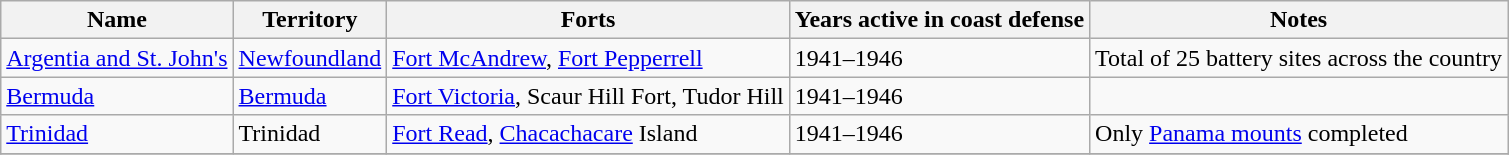<table class="wikitable">
<tr>
<th>Name</th>
<th>Territory</th>
<th>Forts</th>
<th>Years active in coast defense</th>
<th>Notes</th>
</tr>
<tr>
<td><a href='#'>Argentia and St. John's</a></td>
<td><a href='#'>Newfoundland</a></td>
<td><a href='#'>Fort McAndrew</a>, <a href='#'>Fort Pepperrell</a></td>
<td>1941–1946</td>
<td>Total of 25 battery sites across the country</td>
</tr>
<tr>
<td><a href='#'>Bermuda</a></td>
<td><a href='#'>Bermuda</a></td>
<td><a href='#'>Fort Victoria</a>, Scaur Hill Fort, Tudor Hill</td>
<td>1941–1946</td>
<td></td>
</tr>
<tr>
<td><a href='#'>Trinidad</a></td>
<td>Trinidad</td>
<td><a href='#'>Fort Read</a>, <a href='#'>Chacachacare</a> Island</td>
<td>1941–1946</td>
<td>Only <a href='#'>Panama mounts</a> completed</td>
</tr>
<tr>
</tr>
</table>
